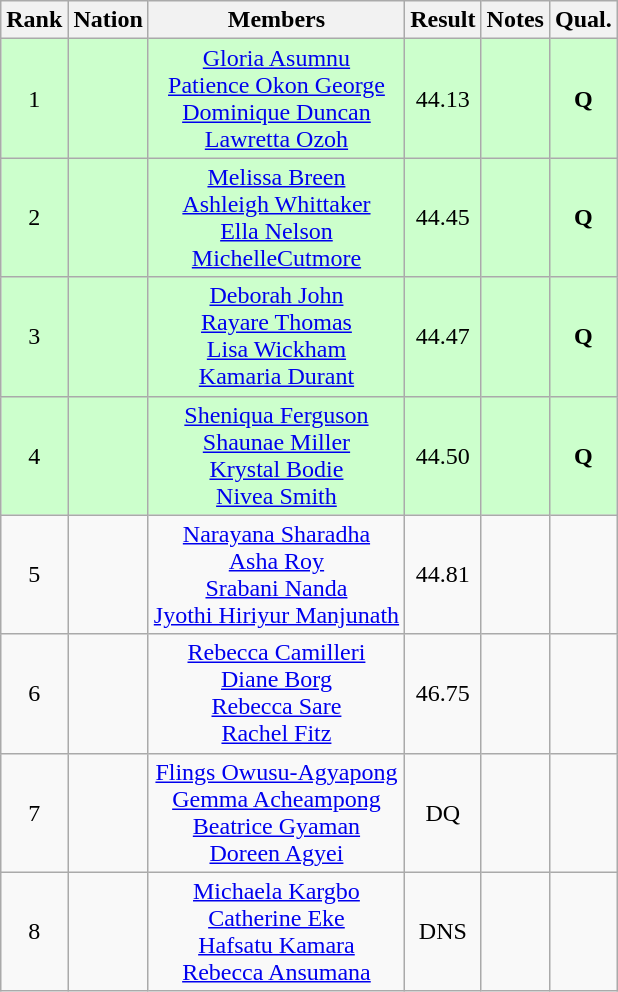<table class="wikitable" style="text-align:center">
<tr>
<th>Rank</th>
<th>Nation</th>
<th>Members</th>
<th>Result</th>
<th>Notes</th>
<th>Qual.</th>
</tr>
<tr bgcolor=ccffcc>
<td>1</td>
<td align="left"></td>
<td><a href='#'>Gloria Asumnu</a><br><a href='#'>Patience Okon George</a><br><a href='#'>Dominique Duncan</a><br><a href='#'>Lawretta Ozoh</a></td>
<td>44.13</td>
<td></td>
<td><strong>Q</strong></td>
</tr>
<tr bgcolor=ccffcc>
<td>2</td>
<td align="left"></td>
<td><a href='#'>Melissa Breen</a><br><a href='#'>Ashleigh Whittaker</a><br><a href='#'>Ella Nelson</a><br><a href='#'>MichelleCutmore</a></td>
<td>44.45</td>
<td></td>
<td><strong>Q</strong></td>
</tr>
<tr bgcolor=ccffcc>
<td>3</td>
<td align="left"></td>
<td><a href='#'>Deborah John</a><br><a href='#'>Rayare Thomas</a><br><a href='#'>Lisa Wickham</a><br><a href='#'>Kamaria Durant</a></td>
<td>44.47</td>
<td></td>
<td><strong>Q</strong></td>
</tr>
<tr bgcolor=ccffcc>
<td>4</td>
<td align="left"></td>
<td><a href='#'>Sheniqua Ferguson</a><br><a href='#'>Shaunae Miller</a><br><a href='#'>Krystal Bodie</a><br><a href='#'>Nivea Smith</a></td>
<td>44.50</td>
<td></td>
<td><strong>Q</strong></td>
</tr>
<tr>
<td>5</td>
<td align="left"></td>
<td><a href='#'>Narayana Sharadha</a><br><a href='#'>Asha Roy</a><br><a href='#'>Srabani Nanda</a><br><a href='#'>Jyothi Hiriyur Manjunath</a></td>
<td>44.81</td>
<td></td>
<td></td>
</tr>
<tr>
<td>6</td>
<td align="left"></td>
<td><a href='#'>Rebecca Camilleri</a><br><a href='#'>Diane Borg</a><br><a href='#'>Rebecca Sare</a><br><a href='#'>Rachel Fitz</a></td>
<td>46.75</td>
<td></td>
<td></td>
</tr>
<tr>
<td>7</td>
<td align="left"></td>
<td><a href='#'>Flings Owusu-Agyapong</a><br><a href='#'>Gemma Acheampong</a><br><a href='#'>Beatrice Gyaman</a><br><a href='#'>Doreen Agyei</a></td>
<td>DQ</td>
<td></td>
<td></td>
</tr>
<tr>
<td>8</td>
<td align="left"></td>
<td><a href='#'>Michaela Kargbo</a><br><a href='#'>Catherine Eke</a><br><a href='#'>Hafsatu Kamara</a><br><a href='#'>Rebecca Ansumana</a></td>
<td>DNS</td>
<td></td>
<td></td>
</tr>
</table>
